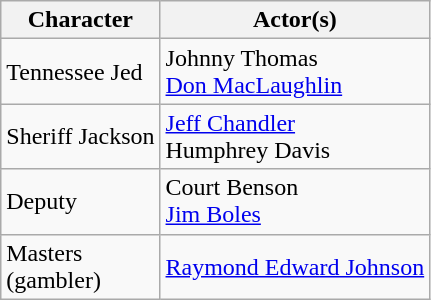<table class="wikitable">
<tr>
<th>Character</th>
<th>Actor(s)</th>
</tr>
<tr>
<td>Tennessee Jed</td>
<td>Johnny Thomas<br><a href='#'>Don MacLaughlin</a></td>
</tr>
<tr>
<td>Sheriff Jackson</td>
<td><a href='#'>Jeff Chandler</a><br>Humphrey Davis</td>
</tr>
<tr>
<td>Deputy</td>
<td>Court Benson<br><a href='#'>Jim Boles</a></td>
</tr>
<tr>
<td>Masters<br>(gambler)</td>
<td><a href='#'>Raymond Edward Johnson</a></td>
</tr>
</table>
